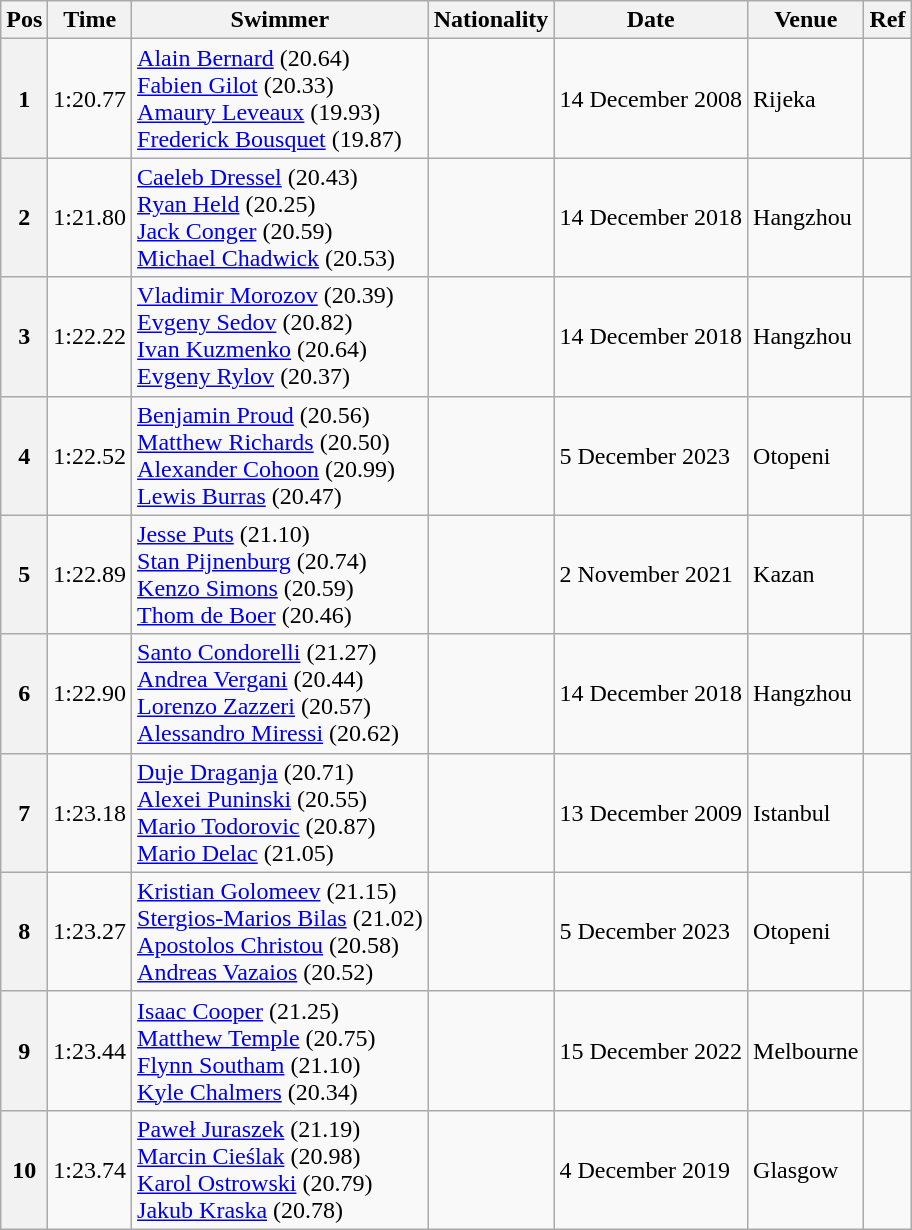<table class="wikitable">
<tr>
<th>Pos</th>
<th>Time</th>
<th>Swimmer</th>
<th>Nationality</th>
<th>Date</th>
<th>Venue</th>
<th>Ref</th>
</tr>
<tr>
<th>1</th>
<td>1:20.77</td>
<td><a href='#'>Alain Bernard</a> (20.64)<br><a href='#'>Fabien Gilot</a> (20.33)<br><a href='#'>Amaury Leveaux</a> (19.93)<br><a href='#'>Frederick Bousquet</a> (19.87)</td>
<td></td>
<td>14 December 2008</td>
<td>Rijeka</td>
<td></td>
</tr>
<tr>
<th>2</th>
<td>1:21.80</td>
<td><a href='#'>Caeleb Dressel</a> (20.43)<br><a href='#'>Ryan Held</a> (20.25)<br><a href='#'>Jack Conger</a> (20.59)<br><a href='#'>Michael Chadwick</a> (20.53)</td>
<td></td>
<td>14 December 2018</td>
<td>Hangzhou</td>
<td></td>
</tr>
<tr>
<th>3</th>
<td>1:22.22</td>
<td><a href='#'>Vladimir Morozov</a> (20.39)<br><a href='#'>Evgeny Sedov</a> (20.82)<br><a href='#'>Ivan Kuzmenko</a> (20.64)<br><a href='#'>Evgeny Rylov</a> (20.37)</td>
<td></td>
<td>14 December 2018</td>
<td>Hangzhou</td>
<td></td>
</tr>
<tr>
<th>4</th>
<td>1:22.52</td>
<td><a href='#'>Benjamin Proud</a> (20.56)<br><a href='#'>Matthew Richards</a> (20.50)<br><a href='#'>Alexander Cohoon</a> (20.99)<br><a href='#'>Lewis Burras</a> (20.47)</td>
<td></td>
<td>5 December 2023</td>
<td>Otopeni</td>
<td></td>
</tr>
<tr>
<th>5</th>
<td>1:22.89</td>
<td><a href='#'>Jesse Puts</a> (21.10)<br><a href='#'>Stan Pijnenburg</a> (20.74)<br><a href='#'>Kenzo Simons</a> (20.59)<br><a href='#'>Thom de Boer</a> (20.46)</td>
<td></td>
<td>2 November 2021</td>
<td>Kazan</td>
<td></td>
</tr>
<tr>
<th>6</th>
<td>1:22.90</td>
<td><a href='#'>Santo Condorelli</a> (21.27)<br><a href='#'>Andrea Vergani</a> (20.44)<br><a href='#'>Lorenzo Zazzeri</a> (20.57)<br><a href='#'>Alessandro Miressi</a> (20.62)</td>
<td></td>
<td>14 December 2018</td>
<td>Hangzhou</td>
<td></td>
</tr>
<tr>
<th>7</th>
<td>1:23.18</td>
<td><a href='#'>Duje Draganja</a> (20.71)<br><a href='#'>Alexei Puninski</a> (20.55)<br><a href='#'>Mario Todorovic</a> (20.87)<br><a href='#'>Mario Delac</a> (21.05)</td>
<td></td>
<td>13 December 2009</td>
<td>Istanbul</td>
<td></td>
</tr>
<tr>
<th>8</th>
<td>1:23.27</td>
<td><a href='#'>Kristian Golomeev</a> (21.15)<br><a href='#'>Stergios-Marios Bilas</a> (21.02)<br><a href='#'>Apostolos Christou</a> (20.58)<br><a href='#'>Andreas Vazaios</a> (20.52)</td>
<td></td>
<td>5 December 2023</td>
<td>Otopeni</td>
<td></td>
</tr>
<tr>
<th>9</th>
<td>1:23.44</td>
<td><a href='#'>Isaac Cooper</a> (21.25)<br><a href='#'>Matthew Temple</a> (20.75)<br><a href='#'>Flynn Southam</a> (21.10)<br><a href='#'>Kyle Chalmers</a> (20.34)</td>
<td></td>
<td>15 December 2022</td>
<td>Melbourne</td>
<td></td>
</tr>
<tr>
<th>10</th>
<td>1:23.74</td>
<td><a href='#'>Paweł Juraszek</a> (21.19)<br><a href='#'>Marcin Cieślak</a> (20.98)<br><a href='#'>Karol Ostrowski</a> (20.79)<br><a href='#'>Jakub Kraska</a> (20.78)</td>
<td></td>
<td>4 December 2019</td>
<td>Glasgow</td>
<td></td>
</tr>
</table>
